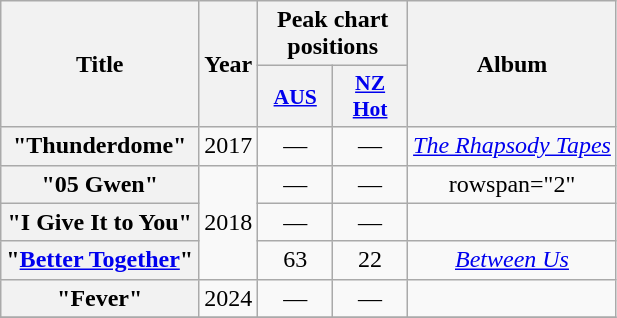<table class="wikitable plainrowheaders" style="text-align:center;">
<tr>
<th scope="col" rowspan="2">Title</th>
<th scope="col" rowspan="2">Year</th>
<th scope="col" colspan="2">Peak chart positions</th>
<th scope="col" rowspan="2">Album</th>
</tr>
<tr>
<th scope="col" style="width:3em;font-size:90%;"><a href='#'>AUS</a><br></th>
<th scope="col" style="width:3em;font-size:90%;"><a href='#'>NZ<br>Hot</a><br></th>
</tr>
<tr>
<th scope="row">"Thunderdome"<br></th>
<td>2017</td>
<td>—</td>
<td>—</td>
<td><em><a href='#'>The Rhapsody Tapes</a></em></td>
</tr>
<tr>
<th scope="row">"05 Gwen"<br></th>
<td rowspan="3">2018</td>
<td>—</td>
<td>—</td>
<td>rowspan="2" </td>
</tr>
<tr>
<th scope="row">"I Give It to You"<br></th>
<td>—</td>
<td>—</td>
</tr>
<tr>
<th scope="row">"<a href='#'>Better Together</a>"<br></th>
<td>63</td>
<td>22</td>
<td><em><a href='#'>Between Us</a></em></td>
</tr>
<tr>
<th scope="row">"Fever"<br></th>
<td>2024</td>
<td>—</td>
<td>—</td>
<td></td>
</tr>
<tr>
</tr>
</table>
